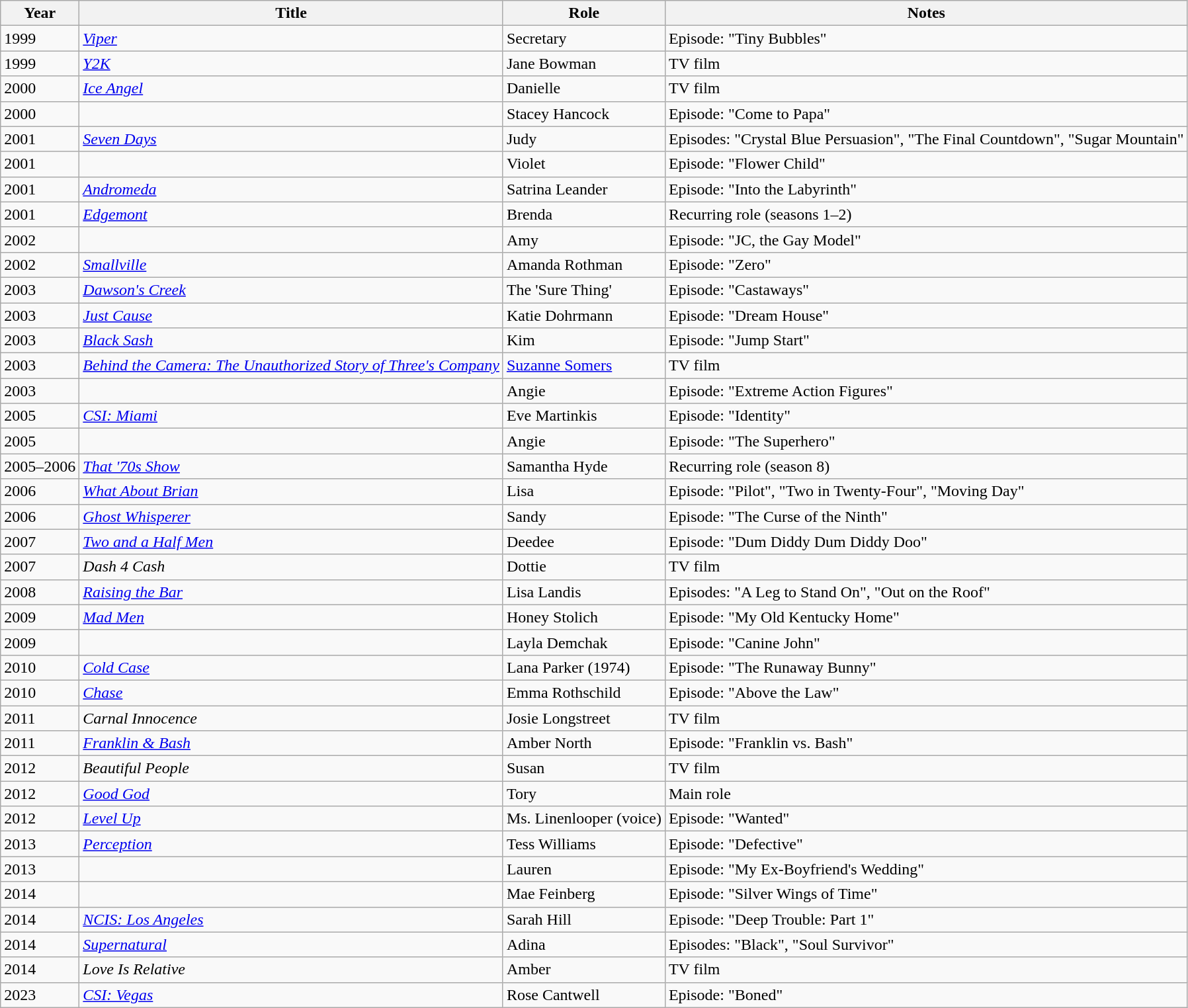<table class="wikitable sortable">
<tr>
<th>Year</th>
<th>Title</th>
<th>Role</th>
<th class="unsortable">Notes</th>
</tr>
<tr>
<td>1999</td>
<td><em><a href='#'>Viper</a></em></td>
<td>Secretary</td>
<td>Episode: "Tiny Bubbles"</td>
</tr>
<tr>
<td>1999</td>
<td><em><a href='#'>Y2K</a></em></td>
<td>Jane Bowman</td>
<td>TV film</td>
</tr>
<tr>
<td>2000</td>
<td><em><a href='#'>Ice Angel</a></em></td>
<td>Danielle</td>
<td>TV film</td>
</tr>
<tr>
<td>2000</td>
<td><em></em></td>
<td>Stacey Hancock</td>
<td>Episode: "Come to Papa"</td>
</tr>
<tr>
<td>2001</td>
<td><em><a href='#'>Seven Days</a></em></td>
<td>Judy</td>
<td>Episodes: "Crystal Blue Persuasion", "The Final Countdown", "Sugar Mountain"</td>
</tr>
<tr>
<td>2001</td>
<td><em></em></td>
<td>Violet</td>
<td>Episode: "Flower Child"</td>
</tr>
<tr>
<td>2001</td>
<td><em><a href='#'>Andromeda</a></em></td>
<td>Satrina Leander</td>
<td>Episode: "Into the Labyrinth"</td>
</tr>
<tr>
<td>2001</td>
<td><em><a href='#'>Edgemont</a></em></td>
<td>Brenda</td>
<td>Recurring role (seasons 1–2)</td>
</tr>
<tr>
<td>2002</td>
<td><em></em></td>
<td>Amy</td>
<td>Episode: "JC, the Gay Model"</td>
</tr>
<tr>
<td>2002</td>
<td><em><a href='#'>Smallville</a></em></td>
<td>Amanda Rothman</td>
<td>Episode: "Zero"</td>
</tr>
<tr>
<td>2003</td>
<td><em><a href='#'>Dawson's Creek</a></em></td>
<td>The 'Sure Thing'</td>
<td>Episode: "Castaways"</td>
</tr>
<tr>
<td>2003</td>
<td><em><a href='#'>Just Cause</a></em></td>
<td>Katie Dohrmann</td>
<td>Episode: "Dream House"</td>
</tr>
<tr>
<td>2003</td>
<td><em><a href='#'>Black Sash</a></em></td>
<td>Kim</td>
<td>Episode: "Jump Start"</td>
</tr>
<tr>
<td>2003</td>
<td><em><a href='#'>Behind the Camera: The Unauthorized Story of Three's Company</a></em></td>
<td><a href='#'>Suzanne Somers</a></td>
<td>TV film</td>
</tr>
<tr>
<td>2003</td>
<td><em></em></td>
<td>Angie</td>
<td>Episode: "Extreme Action Figures"</td>
</tr>
<tr>
<td>2005</td>
<td><em><a href='#'>CSI: Miami</a></em></td>
<td>Eve Martinkis</td>
<td>Episode: "Identity"</td>
</tr>
<tr>
<td>2005</td>
<td><em></em></td>
<td>Angie</td>
<td>Episode: "The Superhero"</td>
</tr>
<tr>
<td>2005–2006</td>
<td><em><a href='#'>That '70s Show</a></em></td>
<td>Samantha Hyde</td>
<td>Recurring role (season 8)</td>
</tr>
<tr>
<td>2006</td>
<td><em><a href='#'>What About Brian</a></em></td>
<td>Lisa</td>
<td>Episode: "Pilot", "Two in Twenty-Four", "Moving Day"</td>
</tr>
<tr>
<td>2006</td>
<td><em><a href='#'>Ghost Whisperer</a></em></td>
<td>Sandy</td>
<td>Episode: "The Curse of the Ninth"</td>
</tr>
<tr>
<td>2007</td>
<td><em><a href='#'>Two and a Half Men</a></em></td>
<td>Deedee</td>
<td>Episode: "Dum Diddy Dum Diddy Doo"</td>
</tr>
<tr>
<td>2007</td>
<td><em>Dash 4 Cash</em></td>
<td>Dottie</td>
<td>TV film</td>
</tr>
<tr>
<td>2008</td>
<td><em><a href='#'>Raising the Bar</a></em></td>
<td>Lisa Landis</td>
<td>Episodes: "A Leg to Stand On", "Out on the Roof"</td>
</tr>
<tr>
<td>2009</td>
<td><em><a href='#'>Mad Men</a></em></td>
<td>Honey Stolich</td>
<td>Episode: "My Old Kentucky Home"</td>
</tr>
<tr>
<td>2009</td>
<td><em></em></td>
<td>Layla Demchak</td>
<td>Episode: "Canine John"</td>
</tr>
<tr>
<td>2010</td>
<td><em><a href='#'>Cold Case</a></em></td>
<td>Lana Parker (1974)</td>
<td>Episode: "The Runaway Bunny"</td>
</tr>
<tr>
<td>2010</td>
<td><em><a href='#'>Chase</a></em></td>
<td>Emma Rothschild</td>
<td>Episode: "Above the Law"</td>
</tr>
<tr>
<td>2011</td>
<td><em>Carnal Innocence</em></td>
<td>Josie Longstreet</td>
<td>TV film</td>
</tr>
<tr>
<td>2011</td>
<td><em><a href='#'>Franklin & Bash</a></em></td>
<td>Amber North</td>
<td>Episode: "Franklin vs. Bash"</td>
</tr>
<tr>
<td>2012</td>
<td><em>Beautiful People</em></td>
<td>Susan</td>
<td>TV film</td>
</tr>
<tr>
<td>2012</td>
<td><em><a href='#'>Good God</a></em></td>
<td>Tory</td>
<td>Main role</td>
</tr>
<tr>
<td>2012</td>
<td><em><a href='#'>Level Up</a></em></td>
<td>Ms. Linenlooper (voice)</td>
<td>Episode: "Wanted"</td>
</tr>
<tr>
<td>2013</td>
<td><em><a href='#'>Perception</a></em></td>
<td>Tess Williams</td>
<td>Episode: "Defective"</td>
</tr>
<tr>
<td>2013</td>
<td><em></em></td>
<td>Lauren</td>
<td>Episode: "My Ex-Boyfriend's Wedding"</td>
</tr>
<tr>
<td>2014</td>
<td><em></em></td>
<td>Mae Feinberg</td>
<td>Episode: "Silver Wings of Time"</td>
</tr>
<tr>
<td>2014</td>
<td><em><a href='#'>NCIS: Los Angeles</a></em></td>
<td>Sarah Hill</td>
<td>Episode: "Deep Trouble: Part 1"</td>
</tr>
<tr>
<td>2014</td>
<td><em><a href='#'>Supernatural</a></em></td>
<td>Adina</td>
<td>Episodes: "Black", "Soul Survivor"</td>
</tr>
<tr>
<td>2014</td>
<td><em>Love Is Relative</em></td>
<td>Amber</td>
<td>TV film</td>
</tr>
<tr>
<td>2023</td>
<td><em><a href='#'>CSI: Vegas</a></em></td>
<td>Rose Cantwell</td>
<td>Episode: "Boned"</td>
</tr>
</table>
